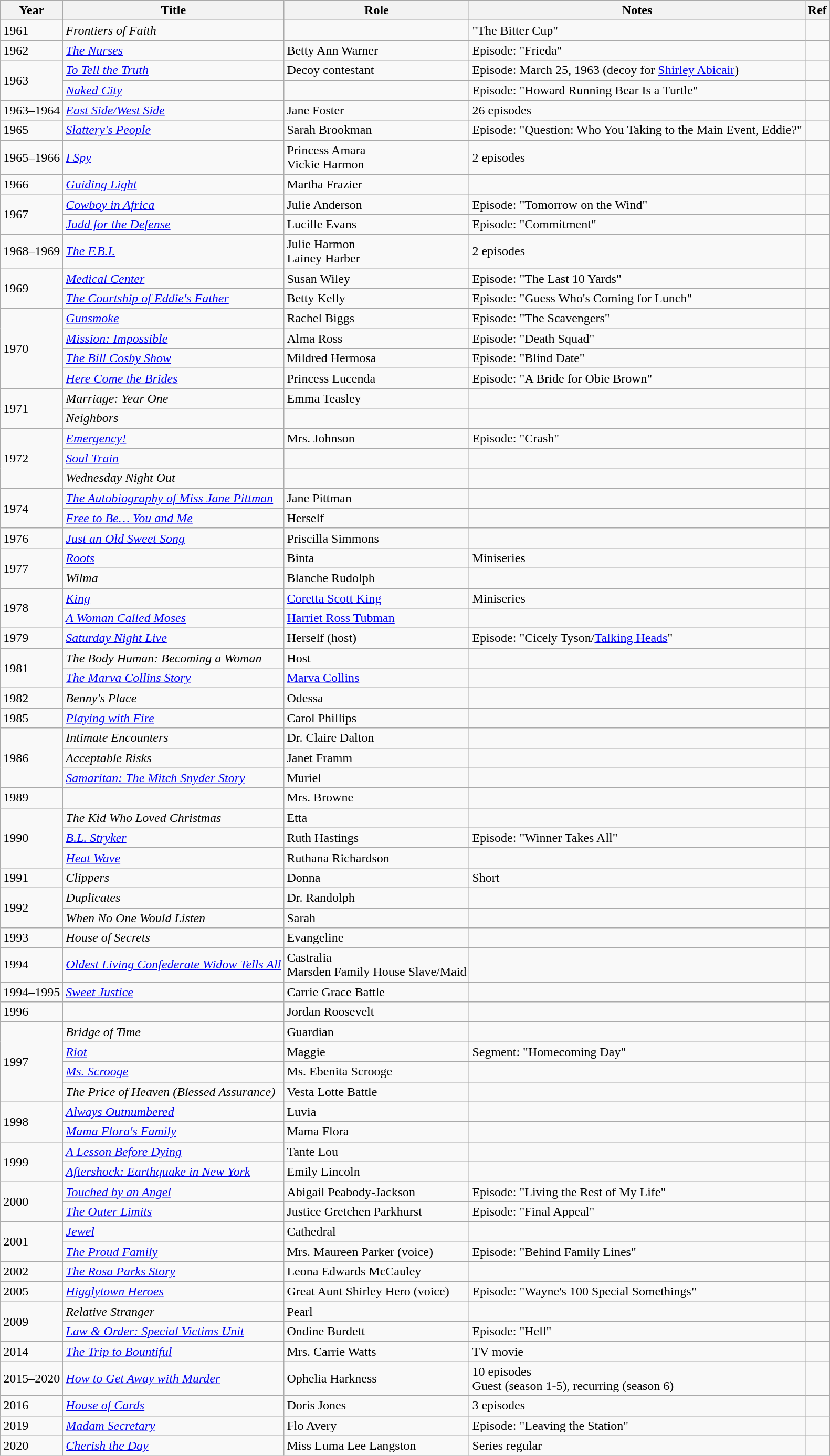<table class="wikitable">
<tr>
<th>Year</th>
<th>Title</th>
<th>Role</th>
<th class="unsortable">Notes</th>
<th>Ref</th>
</tr>
<tr>
<td>1961</td>
<td><em>Frontiers of Faith</em></td>
<td></td>
<td>"The Bitter Cup"</td>
<td></td>
</tr>
<tr>
<td>1962</td>
<td><em><a href='#'>The Nurses</a></em></td>
<td>Betty Ann Warner</td>
<td>Episode: "Frieda"</td>
<td></td>
</tr>
<tr>
<td rowspan=2>1963</td>
<td><em><a href='#'>To Tell the Truth</a></em></td>
<td>Decoy contestant</td>
<td>Episode: March 25, 1963 (decoy for <a href='#'>Shirley Abicair</a>)</td>
<td></td>
</tr>
<tr>
<td><em><a href='#'>Naked City</a></em></td>
<td></td>
<td>Episode: "Howard Running Bear Is a Turtle"</td>
<td></td>
</tr>
<tr>
<td>1963–1964</td>
<td><em><a href='#'>East Side/West Side</a></em></td>
<td>Jane Foster</td>
<td>26 episodes</td>
<td></td>
</tr>
<tr>
<td>1965</td>
<td><em><a href='#'>Slattery's People</a></em></td>
<td>Sarah Brookman</td>
<td>Episode: "Question: Who You Taking to the Main Event, Eddie?"</td>
<td></td>
</tr>
<tr>
<td>1965–1966</td>
<td><em><a href='#'>I Spy</a></em></td>
<td>Princess Amara<br>Vickie Harmon</td>
<td>2 episodes</td>
<td></td>
</tr>
<tr>
<td>1966</td>
<td><em><a href='#'>Guiding Light</a></em></td>
<td>Martha Frazier</td>
<td></td>
<td></td>
</tr>
<tr>
<td rowspan=2>1967</td>
<td><em><a href='#'>Cowboy in Africa</a></em></td>
<td>Julie Anderson</td>
<td>Episode: "Tomorrow on the Wind"</td>
<td></td>
</tr>
<tr>
<td><em><a href='#'>Judd for the Defense</a></em></td>
<td>Lucille Evans</td>
<td>Episode: "Commitment"</td>
<td></td>
</tr>
<tr>
<td>1968–1969</td>
<td><em><a href='#'>The F.B.I.</a></em></td>
<td>Julie Harmon<br>Lainey Harber</td>
<td>2 episodes</td>
<td></td>
</tr>
<tr>
<td rowspan=2>1969</td>
<td><em><a href='#'>Medical Center</a></em></td>
<td>Susan Wiley</td>
<td>Episode: "The Last 10 Yards"</td>
<td></td>
</tr>
<tr>
<td><em><a href='#'>The Courtship of Eddie's Father</a></em></td>
<td>Betty Kelly</td>
<td>Episode: "Guess Who's Coming for Lunch"</td>
<td></td>
</tr>
<tr>
<td rowspan=4>1970</td>
<td><em><a href='#'>Gunsmoke</a></em></td>
<td>Rachel Biggs</td>
<td>Episode: "The Scavengers"</td>
<td></td>
</tr>
<tr>
<td><em><a href='#'>Mission: Impossible</a></em></td>
<td>Alma Ross</td>
<td>Episode: "Death Squad"</td>
<td></td>
</tr>
<tr>
<td><em><a href='#'>The Bill Cosby Show</a></em></td>
<td>Mildred Hermosa</td>
<td>Episode: "Blind Date"</td>
<td></td>
</tr>
<tr>
<td><em><a href='#'>Here Come the Brides</a></em></td>
<td>Princess Lucenda</td>
<td>Episode: "A Bride for Obie Brown"</td>
<td></td>
</tr>
<tr>
<td rowspan=2>1971</td>
<td><em>Marriage: Year One</em></td>
<td>Emma Teasley</td>
<td></td>
<td></td>
</tr>
<tr>
<td><em>Neighbors</em></td>
<td></td>
<td></td>
<td></td>
</tr>
<tr>
<td rowspan=3>1972</td>
<td><em><a href='#'>Emergency!</a></em></td>
<td>Mrs. Johnson</td>
<td>Episode: "Crash"</td>
<td></td>
</tr>
<tr>
<td><em><a href='#'>Soul Train</a></em></td>
<td></td>
<td></td>
<td></td>
</tr>
<tr>
<td><em>Wednesday Night Out</em></td>
<td></td>
<td></td>
<td></td>
</tr>
<tr>
<td rowspan=2>1974</td>
<td><em><a href='#'>The Autobiography of Miss Jane Pittman</a></em></td>
<td>Jane Pittman</td>
<td></td>
<td></td>
</tr>
<tr>
<td><em><a href='#'>Free to Be… You and Me</a></em></td>
<td>Herself</td>
<td></td>
<td></td>
</tr>
<tr>
<td>1976</td>
<td><em><a href='#'>Just an Old Sweet Song</a></em></td>
<td>Priscilla Simmons</td>
<td></td>
<td></td>
</tr>
<tr>
<td rowspan=2>1977</td>
<td><em><a href='#'>Roots</a></em></td>
<td>Binta</td>
<td>Miniseries</td>
<td></td>
</tr>
<tr>
<td><em>Wilma</em></td>
<td>Blanche Rudolph</td>
<td></td>
<td></td>
</tr>
<tr>
<td rowspan=2>1978</td>
<td><em><a href='#'>King</a></em></td>
<td><a href='#'>Coretta Scott King</a></td>
<td>Miniseries</td>
<td></td>
</tr>
<tr>
<td><em><a href='#'>A Woman Called Moses</a></em></td>
<td><a href='#'>Harriet Ross Tubman</a></td>
<td></td>
<td></td>
</tr>
<tr>
<td>1979</td>
<td><em><a href='#'>Saturday Night Live</a></em></td>
<td>Herself (host)</td>
<td>Episode: "Cicely Tyson/<a href='#'>Talking Heads</a>"</td>
<td></td>
</tr>
<tr>
<td rowspan=2>1981</td>
<td><em>The Body Human: Becoming a Woman</em></td>
<td>Host</td>
<td></td>
<td></td>
</tr>
<tr>
<td><em><a href='#'>The Marva Collins Story</a></em></td>
<td><a href='#'>Marva Collins</a></td>
<td></td>
<td></td>
</tr>
<tr>
<td>1982</td>
<td><em>Benny's Place</em></td>
<td>Odessa</td>
<td></td>
<td></td>
</tr>
<tr>
<td>1985</td>
<td><em><a href='#'>Playing with Fire</a></em></td>
<td>Carol Phillips</td>
<td></td>
<td></td>
</tr>
<tr>
<td rowspan=3>1986</td>
<td><em>Intimate Encounters</em></td>
<td>Dr. Claire Dalton</td>
<td></td>
<td></td>
</tr>
<tr>
<td><em>Acceptable Risks</em></td>
<td>Janet Framm</td>
<td></td>
<td></td>
</tr>
<tr>
<td><em><a href='#'>Samaritan: The Mitch Snyder Story</a></em></td>
<td>Muriel</td>
<td></td>
<td></td>
</tr>
<tr>
<td>1989</td>
<td><em></em></td>
<td>Mrs. Browne</td>
<td></td>
<td></td>
</tr>
<tr>
<td rowspan=3>1990</td>
<td><em>The Kid Who Loved Christmas</em></td>
<td>Etta</td>
<td></td>
<td></td>
</tr>
<tr>
<td><em><a href='#'>B.L. Stryker</a></em></td>
<td>Ruth Hastings</td>
<td>Episode: "Winner Takes All"</td>
<td></td>
</tr>
<tr>
<td><em><a href='#'>Heat Wave</a></em></td>
<td>Ruthana Richardson</td>
<td></td>
<td></td>
</tr>
<tr>
<td>1991</td>
<td><em>Clippers</em></td>
<td>Donna</td>
<td>Short</td>
<td></td>
</tr>
<tr>
<td rowspan=2>1992</td>
<td><em>Duplicates</em></td>
<td>Dr. Randolph</td>
<td></td>
<td></td>
</tr>
<tr>
<td><em>When No One Would Listen</em></td>
<td>Sarah</td>
<td></td>
<td></td>
</tr>
<tr>
<td>1993</td>
<td><em>House of Secrets</em></td>
<td>Evangeline</td>
<td></td>
<td></td>
</tr>
<tr>
<td>1994</td>
<td><em><a href='#'>Oldest Living Confederate Widow Tells All</a></em></td>
<td>Castralia <br> Marsden Family House Slave/Maid</td>
<td></td>
<td></td>
</tr>
<tr>
<td>1994–1995</td>
<td><em><a href='#'>Sweet Justice</a></em></td>
<td>Carrie Grace Battle</td>
<td></td>
<td></td>
</tr>
<tr>
<td>1996</td>
<td><em></em></td>
<td>Jordan Roosevelt</td>
<td></td>
<td></td>
</tr>
<tr>
<td rowspan=4>1997</td>
<td><em>Bridge of Time</em></td>
<td>Guardian</td>
<td></td>
<td></td>
</tr>
<tr>
<td><em><a href='#'>Riot</a></em></td>
<td>Maggie</td>
<td>Segment: "Homecoming Day"</td>
<td></td>
</tr>
<tr>
<td><em><a href='#'>Ms. Scrooge</a></em></td>
<td>Ms. Ebenita Scrooge</td>
<td></td>
<td></td>
</tr>
<tr>
<td><em>The Price of Heaven (Blessed Assurance)</em></td>
<td>Vesta Lotte Battle</td>
<td></td>
<td></td>
</tr>
<tr>
<td rowspan=2>1998</td>
<td><em><a href='#'>Always Outnumbered</a></em></td>
<td>Luvia</td>
<td></td>
<td></td>
</tr>
<tr>
<td><em><a href='#'>Mama Flora's Family</a></em></td>
<td>Mama Flora</td>
<td></td>
<td></td>
</tr>
<tr>
<td rowspan=2>1999</td>
<td><em><a href='#'>A Lesson Before Dying</a></em></td>
<td>Tante Lou</td>
<td></td>
<td></td>
</tr>
<tr>
<td><em><a href='#'>Aftershock: Earthquake in New York</a></em></td>
<td>Emily Lincoln</td>
<td></td>
<td></td>
</tr>
<tr>
<td rowspan=2>2000</td>
<td><em><a href='#'>Touched by an Angel</a></em></td>
<td>Abigail Peabody-Jackson</td>
<td>Episode: "Living the Rest of My Life"</td>
<td></td>
</tr>
<tr>
<td><em><a href='#'>The Outer Limits</a></em></td>
<td>Justice Gretchen Parkhurst</td>
<td>Episode: "Final Appeal"</td>
<td></td>
</tr>
<tr>
<td rowspan=2>2001</td>
<td><em><a href='#'>Jewel</a></em></td>
<td>Cathedral</td>
<td></td>
<td></td>
</tr>
<tr>
<td><em><a href='#'>The Proud Family</a></em></td>
<td>Mrs. Maureen Parker (voice)</td>
<td>Episode: "Behind Family Lines"</td>
<td></td>
</tr>
<tr>
<td>2002</td>
<td><em><a href='#'>The Rosa Parks Story</a></em></td>
<td>Leona Edwards McCauley</td>
<td></td>
<td></td>
</tr>
<tr>
<td>2005</td>
<td><em><a href='#'>Higglytown Heroes</a></em></td>
<td>Great Aunt Shirley Hero (voice)</td>
<td>Episode: "Wayne's 100 Special Somethings"</td>
<td></td>
</tr>
<tr>
<td rowspan=2>2009</td>
<td><em>Relative Stranger</em></td>
<td>Pearl</td>
<td></td>
<td></td>
</tr>
<tr>
<td><em><a href='#'>Law & Order: Special Victims Unit</a></em></td>
<td>Ondine Burdett</td>
<td>Episode: "Hell"</td>
<td></td>
</tr>
<tr>
<td>2014</td>
<td><em><a href='#'>The Trip to Bountiful</a></em></td>
<td>Mrs. Carrie Watts</td>
<td>TV movie</td>
<td></td>
</tr>
<tr>
<td>2015–2020</td>
<td><em><a href='#'>How to Get Away with Murder</a></em></td>
<td>Ophelia Harkness</td>
<td>10 episodes<br>Guest (season 1-5), recurring (season 6)</td>
<td></td>
</tr>
<tr>
<td>2016</td>
<td><em><a href='#'>House of Cards</a></em></td>
<td>Doris Jones</td>
<td>3 episodes</td>
<td></td>
</tr>
<tr>
<td>2019</td>
<td><em><a href='#'>Madam Secretary</a></em></td>
<td>Flo Avery</td>
<td>Episode: "Leaving the Station"</td>
<td></td>
</tr>
<tr>
<td>2020</td>
<td><em><a href='#'>Cherish the Day</a></em></td>
<td>Miss Luma Lee Langston</td>
<td>Series regular</td>
<td></td>
</tr>
</table>
